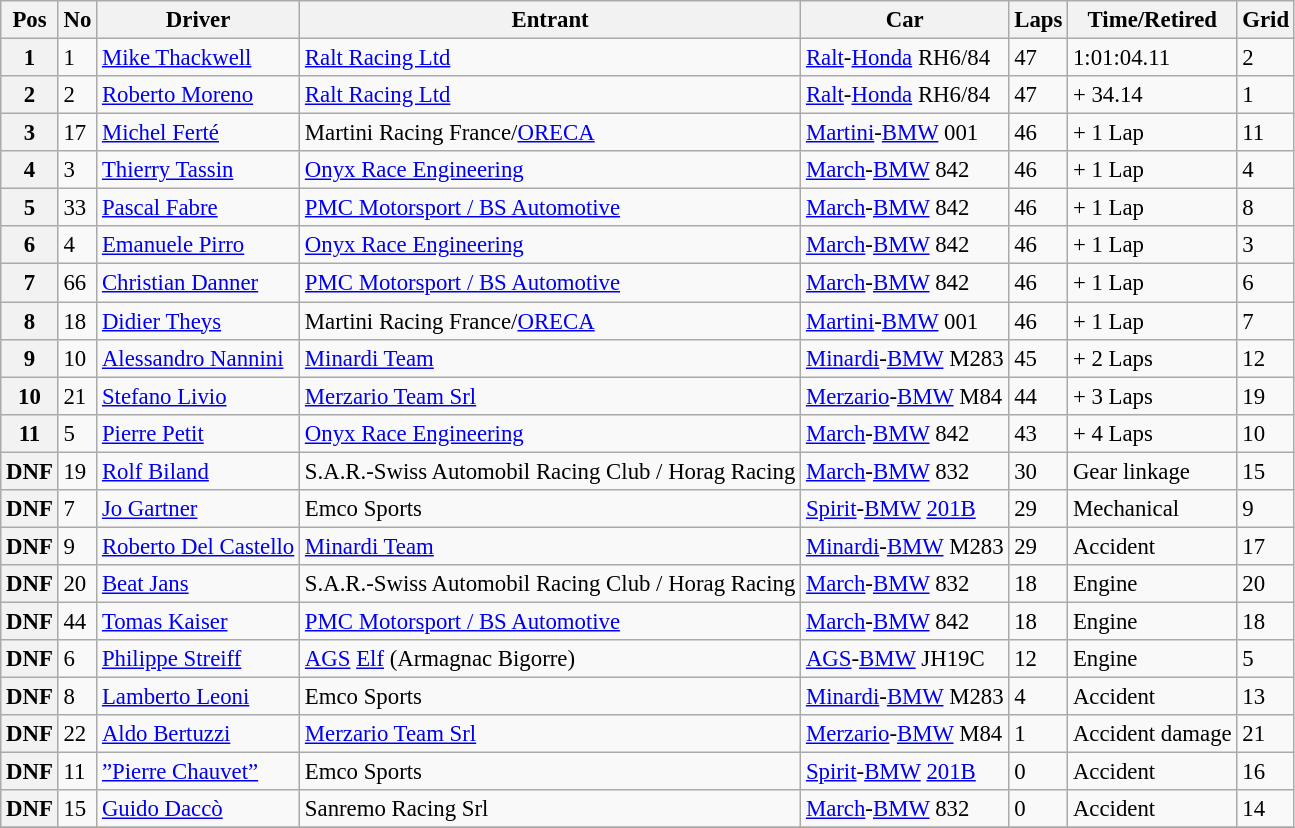<table class="wikitable" style="font-size: 95%">
<tr>
<th>Pos</th>
<th>No</th>
<th>Driver</th>
<th>Entrant</th>
<th>Car</th>
<th>Laps</th>
<th>Time/Retired</th>
<th>Grid</th>
</tr>
<tr>
<th>1</th>
<td>1</td>
<td> <a href='#'>Mike Thackwell</a></td>
<td><a href='#'>Ralt Racing Ltd</a></td>
<td><a href='#'>Ralt</a>-<a href='#'>Honda</a> RH6/84</td>
<td>47</td>
<td>1:01:04.11</td>
<td>2</td>
</tr>
<tr>
<th>2</th>
<td>2</td>
<td> <a href='#'>Roberto Moreno</a></td>
<td><a href='#'>Ralt Racing Ltd</a></td>
<td><a href='#'>Ralt</a>-<a href='#'>Honda</a> RH6/84</td>
<td>47</td>
<td>+ 34.14</td>
<td>1</td>
</tr>
<tr>
<th>3</th>
<td>17</td>
<td> <a href='#'>Michel Ferté</a></td>
<td>Martini Racing France/<a href='#'>ORECA</a></td>
<td><a href='#'>Martini</a>-<a href='#'>BMW</a> 001</td>
<td>46</td>
<td>+ 1 Lap</td>
<td>11</td>
</tr>
<tr>
<th>4</th>
<td>3</td>
<td> <a href='#'>Thierry Tassin</a></td>
<td><a href='#'>Onyx Race Engineering</a></td>
<td><a href='#'>March</a>-<a href='#'>BMW</a> 842</td>
<td>46</td>
<td>+ 1 Lap</td>
<td>4</td>
</tr>
<tr>
<th>5</th>
<td>33</td>
<td> <a href='#'>Pascal Fabre</a></td>
<td><a href='#'>PMC Motorsport / BS Automotive</a></td>
<td><a href='#'>March</a>-<a href='#'>BMW</a> 842</td>
<td>46</td>
<td>+ 1 Lap</td>
<td>8</td>
</tr>
<tr>
<th>6</th>
<td>4</td>
<td> <a href='#'>Emanuele Pirro</a></td>
<td><a href='#'>Onyx Race Engineering</a></td>
<td><a href='#'>March</a>-<a href='#'>BMW</a> 842</td>
<td>46</td>
<td>+ 1 Lap</td>
<td>3</td>
</tr>
<tr>
<th>7</th>
<td>66</td>
<td> <a href='#'>Christian Danner</a></td>
<td><a href='#'>PMC Motorsport / BS Automotive</a></td>
<td><a href='#'>March</a>-<a href='#'>BMW</a> 842</td>
<td>46</td>
<td>+ 1 Lap</td>
<td>6</td>
</tr>
<tr>
<th>8</th>
<td>18</td>
<td> <a href='#'>Didier Theys</a></td>
<td>Martini Racing France/<a href='#'>ORECA</a></td>
<td><a href='#'>Martini</a>-<a href='#'>BMW</a> 001</td>
<td>46</td>
<td>+ 1 Lap</td>
<td>7</td>
</tr>
<tr>
<th>9</th>
<td>10</td>
<td> <a href='#'>Alessandro Nannini</a></td>
<td><a href='#'>Minardi Team</a></td>
<td><a href='#'>Minardi</a>-<a href='#'>BMW</a> M283</td>
<td>45</td>
<td>+ 2 Laps</td>
<td>12</td>
</tr>
<tr>
<th>10</th>
<td>21</td>
<td> <a href='#'>Stefano Livio</a></td>
<td><a href='#'>Merzario Team Srl</a></td>
<td><a href='#'>Merzario</a>-<a href='#'>BMW</a> M84</td>
<td>44</td>
<td>+ 3 Laps</td>
<td>19</td>
</tr>
<tr>
<th>11</th>
<td>5</td>
<td> <a href='#'>Pierre Petit</a></td>
<td><a href='#'>Onyx Race Engineering</a></td>
<td><a href='#'>March</a>-<a href='#'>BMW</a> 842</td>
<td>43</td>
<td>+ 4 Laps</td>
<td>10</td>
</tr>
<tr>
<th>DNF</th>
<td>19</td>
<td> <a href='#'>Rolf Biland</a></td>
<td>S.A.R.-Swiss Automobil Racing Club / Horag Racing</td>
<td><a href='#'>March</a>-<a href='#'>BMW</a> 832</td>
<td>30</td>
<td>Gear linkage</td>
<td>15</td>
</tr>
<tr>
<th>DNF</th>
<td>7</td>
<td> <a href='#'>Jo Gartner</a></td>
<td>Emco Sports</td>
<td><a href='#'>Spirit</a>-<a href='#'>BMW</a> <a href='#'>201B</a></td>
<td>29</td>
<td>Mechanical</td>
<td>9</td>
</tr>
<tr>
<th>DNF</th>
<td>9</td>
<td> <a href='#'>Roberto Del Castello</a></td>
<td><a href='#'>Minardi Team</a></td>
<td><a href='#'>Minardi</a>-<a href='#'>BMW</a> M283</td>
<td>29</td>
<td>Accident</td>
<td>17</td>
</tr>
<tr>
<th>DNF</th>
<td>20</td>
<td> <a href='#'>Beat Jans</a></td>
<td>S.A.R.-Swiss Automobil Racing Club / Horag Racing</td>
<td><a href='#'>March</a>-<a href='#'>BMW</a> 832</td>
<td>18</td>
<td>Engine</td>
<td>20</td>
</tr>
<tr>
<th>DNF</th>
<td>44</td>
<td> <a href='#'>Tomas Kaiser</a></td>
<td><a href='#'>PMC Motorsport / BS Automotive</a></td>
<td><a href='#'>March</a>-<a href='#'>BMW</a> 842</td>
<td>18</td>
<td>Engine</td>
<td>18</td>
</tr>
<tr>
<th>DNF</th>
<td>6</td>
<td> <a href='#'>Philippe Streiff</a></td>
<td><a href='#'>AGS</a> <a href='#'>Elf</a> (Armagnac Bigorre)</td>
<td><a href='#'>AGS</a>-<a href='#'>BMW</a> JH19C</td>
<td>12</td>
<td>Engine</td>
<td>5</td>
</tr>
<tr>
<th>DNF</th>
<td>8</td>
<td> <a href='#'>Lamberto Leoni</a></td>
<td>Emco Sports</td>
<td><a href='#'>Minardi</a>-<a href='#'>BMW</a> M283</td>
<td>4</td>
<td>Accident</td>
<td>13</td>
</tr>
<tr>
<th>DNF</th>
<td>22</td>
<td> <a href='#'>Aldo Bertuzzi</a></td>
<td><a href='#'>Merzario Team Srl</a></td>
<td><a href='#'>Merzario</a>-<a href='#'>BMW</a> M84</td>
<td>1</td>
<td>Accident damage</td>
<td>21</td>
</tr>
<tr>
<th>DNF</th>
<td>11</td>
<td> <a href='#'>”Pierre Chauvet”</a></td>
<td>Emco Sports</td>
<td><a href='#'>Spirit</a>-<a href='#'>BMW</a> <a href='#'>201B</a></td>
<td>0</td>
<td>Accident</td>
<td>16</td>
</tr>
<tr>
<th>DNF</th>
<td>15</td>
<td> <a href='#'>Guido Daccò</a></td>
<td>Sanremo Racing Srl</td>
<td><a href='#'>March</a>-<a href='#'>BMW</a> 832</td>
<td>0</td>
<td>Accident</td>
<td>14</td>
</tr>
<tr>
</tr>
</table>
